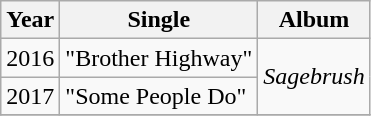<table class="wikitable">
<tr>
<th>Year</th>
<th>Single</th>
<th>Album</th>
</tr>
<tr>
<td>2016</td>
<td>"Brother Highway"</td>
<td rowspan="2"><em>Sagebrush</em></td>
</tr>
<tr>
<td>2017</td>
<td>"Some People Do"</td>
</tr>
<tr>
</tr>
</table>
